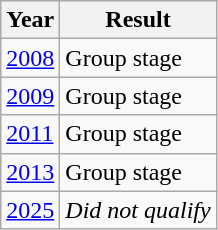<table class="wikitable">
<tr>
<th>Year</th>
<th>Result</th>
</tr>
<tr>
<td> <a href='#'>2008</a></td>
<td>Group stage</td>
</tr>
<tr>
<td> <a href='#'>2009</a></td>
<td>Group stage</td>
</tr>
<tr>
<td> <a href='#'>2011</a></td>
<td>Group stage</td>
</tr>
<tr>
<td> <a href='#'>2013</a></td>
<td>Group stage</td>
</tr>
<tr>
<td> <a href='#'>2025</a></td>
<td><em>Did not qualify</em></td>
</tr>
</table>
